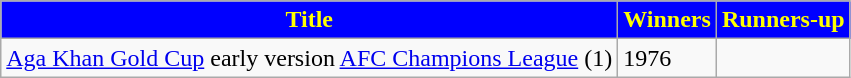<table class="wikitable">
<tr>
<th style="background:blue; color:yellow; text-align:center;">Title</th>
<th style="background:blue; color:yellow; text-align:center;">Winners</th>
<th style="background:blue; color:yellow; text-align:center;">Runners-up</th>
</tr>
<tr>
<td VAlign=Top><a href='#'>Aga Khan Gold Cup</a> early version <a href='#'>AFC Champions League</a> (1)</td>
<td VAlign=Top>1976</td>
<td VAlign=Top></td>
</tr>
</table>
